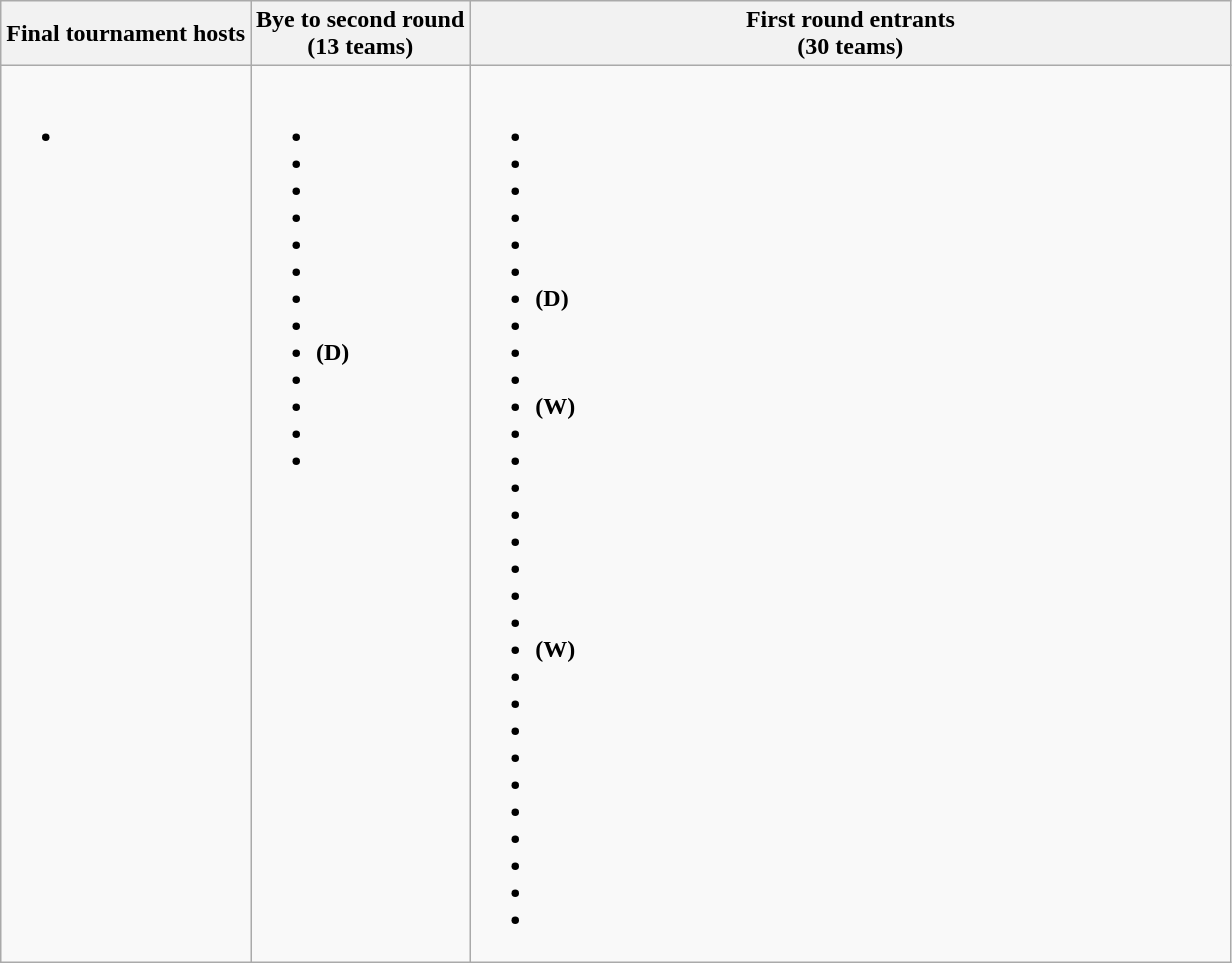<table class="wikitable">
<tr>
<th>Final tournament hosts</th>
<th>Bye to second round<br>(13 teams)</th>
<th width=500>First round entrants<br>(30 teams)</th>
</tr>
<tr>
<td valign=top><br><ul><li><strong></strong></li></ul></td>
<td valign=top><br><ul><li></li><li></li><li></li><li><strong></strong></li><li><strong></strong></li><li></li><li><strong></strong></li><li></li><li> <strong>(D)</strong></li><li><strong></strong></li><li></li><li><strong></strong></li><li></li></ul></td>
<td valign=top><br><ul><li></li><li></li><li></li><li></li><li><strong></strong></li><li></li><li> <strong>(D)</strong></li><li></li><li></li><li></li><li> <strong>(W)</strong></li><li><strong></strong></li><li></li><li></li><li></li><li></li><li></li><li></li><li></li><li> <strong>(W)</strong></li><li></li><li></li><li></li><li></li><li></li><li></li><li></li><li></li><li></li><li></li></ul></td>
</tr>
</table>
